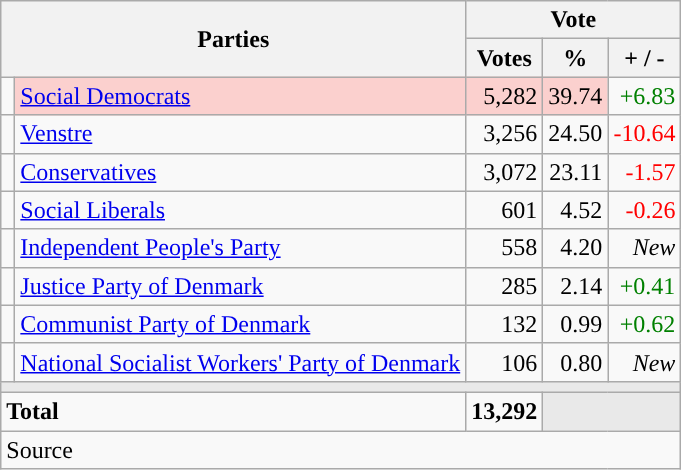<table class="wikitable" style="text-align:right;">
<tr>
<th style="text-align:centre;" rowspan="2" colspan="2" width="225">Parties</th>
<th colspan="3">Vote</th>
</tr>
<tr>
<th width="15">Votes</th>
<th width="15">%</th>
<th width="15">+ / -</th>
</tr>
<tr>
<td width="2" style="color:inherit;background:"></td>
<td bgcolor=#fbd0ce  align="left"><a href='#'>Social Democrats</a></td>
<td bgcolor=#fbd0ce>5,282</td>
<td bgcolor=#fbd0ce>39.74</td>
<td style=color:green;>+6.83</td>
</tr>
<tr>
<td width="2" style="color:inherit;background:"></td>
<td align="left"><a href='#'>Venstre</a></td>
<td>3,256</td>
<td>24.50</td>
<td style=color:red;>-10.64</td>
</tr>
<tr>
<td width="2" style="color:inherit;background:"></td>
<td align="left"><a href='#'>Conservatives</a></td>
<td>3,072</td>
<td>23.11</td>
<td style=color:red;>-1.57</td>
</tr>
<tr>
<td width="2" style="color:inherit;background:"></td>
<td align="left"><a href='#'>Social Liberals</a></td>
<td>601</td>
<td>4.52</td>
<td style=color:red;>-0.26</td>
</tr>
<tr>
<td width="2" style="color:inherit;background:"></td>
<td align="left"><a href='#'>Independent People's Party</a></td>
<td>558</td>
<td>4.20</td>
<td><em>New</em></td>
</tr>
<tr>
<td width="2" style="color:inherit;background:"></td>
<td align="left"><a href='#'>Justice Party of Denmark</a></td>
<td>285</td>
<td>2.14</td>
<td style=color:green;>+0.41</td>
</tr>
<tr>
<td width="2" style="color:inherit;background:"></td>
<td align="left"><a href='#'>Communist Party of Denmark</a></td>
<td>132</td>
<td>0.99</td>
<td style=color:green;>+0.62</td>
</tr>
<tr>
<td width="2" style="color:inherit;background:"></td>
<td align="left"><a href='#'>National Socialist Workers' Party of Denmark</a></td>
<td>106</td>
<td>0.80</td>
<td><em>New</em></td>
</tr>
<tr>
<td colspan="7" bgcolor="#E9E9E9"></td>
</tr>
<tr>
<td align="left" colspan="2"><strong>Total</strong></td>
<td><strong>13,292</strong></td>
<td bgcolor="#E9E9E9" colspan="2"></td>
</tr>
<tr>
<td align="left" colspan="6">Source</td>
</tr>
</table>
